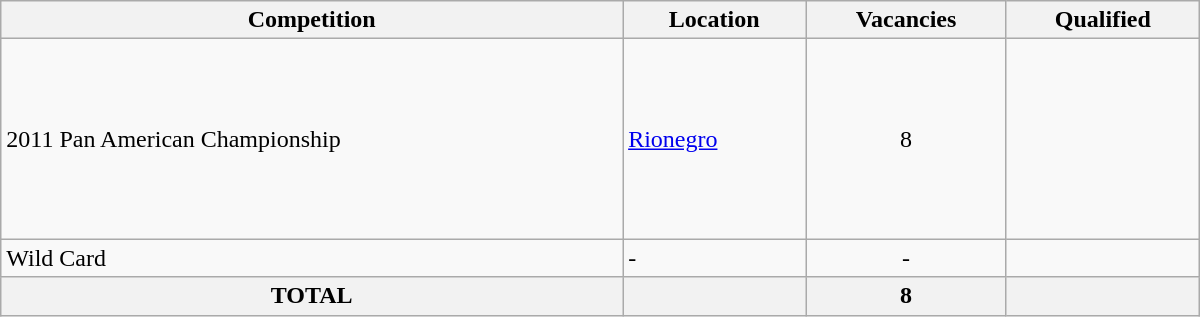<table class = "wikitable" width=800>
<tr>
<th>Competition</th>
<th>Location</th>
<th>Vacancies</th>
<th>Qualified</th>
</tr>
<tr>
<td>2011 Pan American Championship</td>
<td> <a href='#'>Rionegro</a></td>
<td align="center">8</td>
<td><br><br><br><br> <br><br><br></td>
</tr>
<tr>
<td>Wild Card</td>
<td>-</td>
<td align="center">-</td>
<td></td>
</tr>
<tr>
<th>TOTAL</th>
<th colspan="1"></th>
<th>8</th>
<th></th>
</tr>
</table>
